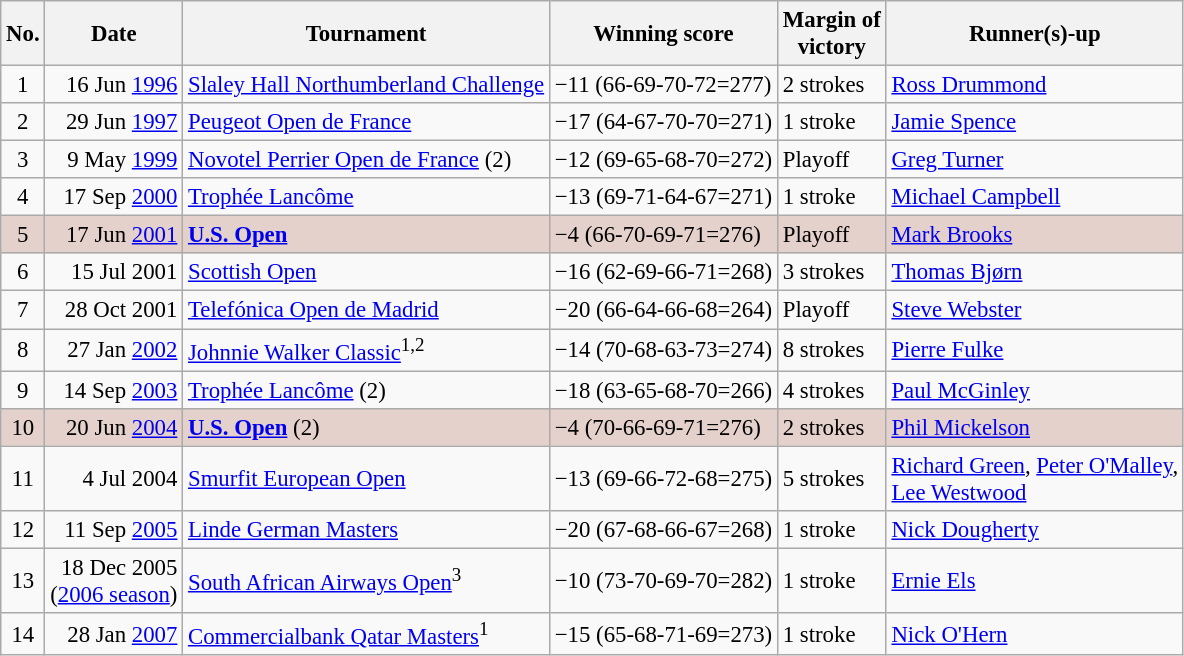<table class="wikitable" style="font-size:95%;">
<tr>
<th>No.</th>
<th>Date</th>
<th>Tournament</th>
<th>Winning score</th>
<th>Margin of<br>victory</th>
<th>Runner(s)-up</th>
</tr>
<tr>
<td align=center>1</td>
<td align=right>16 Jun <a href='#'>1996</a></td>
<td><a href='#'>Slaley Hall Northumberland Challenge</a></td>
<td>−11 (66-69-70-72=277)</td>
<td>2 strokes</td>
<td> <a href='#'>Ross Drummond</a></td>
</tr>
<tr>
<td align=center>2</td>
<td align=right>29 Jun <a href='#'>1997</a></td>
<td><a href='#'>Peugeot Open de France</a></td>
<td>−17 (64-67-70-70=271)</td>
<td>1 stroke</td>
<td> <a href='#'>Jamie Spence</a></td>
</tr>
<tr>
<td align=center>3</td>
<td align=right>9 May <a href='#'>1999</a></td>
<td><a href='#'>Novotel Perrier Open de France</a> (2)</td>
<td>−12 (69-65-68-70=272)</td>
<td>Playoff</td>
<td> <a href='#'>Greg Turner</a></td>
</tr>
<tr>
<td align=center>4</td>
<td align=right>17 Sep <a href='#'>2000</a></td>
<td><a href='#'>Trophée Lancôme</a></td>
<td>−13 (69-71-64-67=271)</td>
<td>1 stroke</td>
<td> <a href='#'>Michael Campbell</a></td>
</tr>
<tr style="background:#e5d1cb;">
<td align=center>5</td>
<td align=right>17 Jun <a href='#'>2001</a></td>
<td><strong><a href='#'>U.S. Open</a></strong></td>
<td>−4 (66-70-69-71=276)</td>
<td>Playoff</td>
<td> <a href='#'>Mark Brooks</a></td>
</tr>
<tr>
<td align=center>6</td>
<td align=right>15 Jul 2001</td>
<td><a href='#'>Scottish Open</a></td>
<td>−16 (62-69-66-71=268)</td>
<td>3 strokes</td>
<td> <a href='#'>Thomas Bjørn</a></td>
</tr>
<tr>
<td align=center>7</td>
<td align=right>28 Oct 2001</td>
<td><a href='#'>Telefónica Open de Madrid</a></td>
<td>−20 (66-64-66-68=264)</td>
<td>Playoff</td>
<td> <a href='#'>Steve Webster</a></td>
</tr>
<tr>
<td align=center>8</td>
<td align=right>27 Jan <a href='#'>2002</a></td>
<td><a href='#'>Johnnie Walker Classic</a><sup>1,2</sup></td>
<td>−14 (70-68-63-73=274)</td>
<td>8 strokes</td>
<td> <a href='#'>Pierre Fulke</a></td>
</tr>
<tr>
<td align=center>9</td>
<td align=right>14 Sep <a href='#'>2003</a></td>
<td><a href='#'>Trophée Lancôme</a> (2)</td>
<td>−18 (63-65-68-70=266)</td>
<td>4 strokes</td>
<td> <a href='#'>Paul McGinley</a></td>
</tr>
<tr style="background:#e5d1cb;">
<td align=center>10</td>
<td align=right>20 Jun <a href='#'>2004</a></td>
<td><strong><a href='#'>U.S. Open</a></strong> (2)</td>
<td>−4 (70-66-69-71=276)</td>
<td>2 strokes</td>
<td> <a href='#'>Phil Mickelson</a></td>
</tr>
<tr>
<td align=center>11</td>
<td align=right>4 Jul 2004</td>
<td><a href='#'>Smurfit European Open</a></td>
<td>−13 (69-66-72-68=275)</td>
<td>5 strokes</td>
<td> <a href='#'>Richard Green</a>,  <a href='#'>Peter O'Malley</a>,<br> <a href='#'>Lee Westwood</a></td>
</tr>
<tr>
<td align=center>12</td>
<td align=right>11 Sep <a href='#'>2005</a></td>
<td><a href='#'>Linde German Masters</a></td>
<td>−20 (67-68-66-67=268)</td>
<td>1 stroke</td>
<td> <a href='#'>Nick Dougherty</a></td>
</tr>
<tr>
<td align=center>13</td>
<td align=right>18 Dec 2005<br>(<a href='#'>2006 season</a>)</td>
<td><a href='#'>South African Airways Open</a><sup>3</sup></td>
<td>−10 (73-70-69-70=282)</td>
<td>1 stroke</td>
<td> <a href='#'>Ernie Els</a></td>
</tr>
<tr>
<td align=center>14</td>
<td align=right>28 Jan <a href='#'>2007</a></td>
<td><a href='#'>Commercialbank Qatar Masters</a><sup>1</sup></td>
<td>−15 (65-68-71-69=273)</td>
<td>1 stroke</td>
<td> <a href='#'>Nick O'Hern</a></td>
</tr>
</table>
